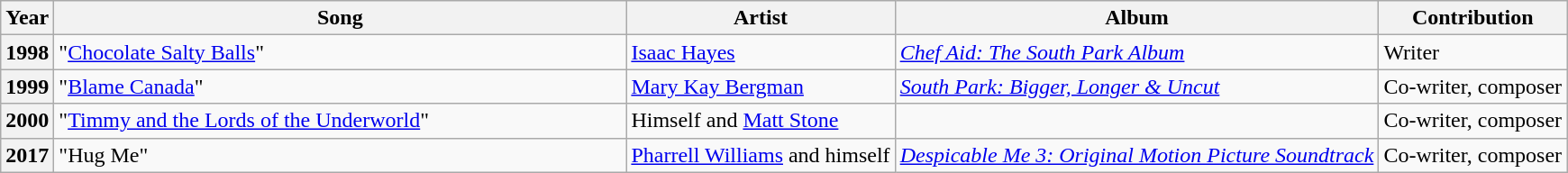<table class="wikitable plainrowheaders" border="1">
<tr>
<th scope="col">Year</th>
<th scope="col" style="width:26em;">Song</th>
<th scope="col">Artist</th>
<th scope="col">Album</th>
<th scope="col">Contribution</th>
</tr>
<tr>
<th scope="row">1998</th>
<td>"<a href='#'>Chocolate Salty Balls</a>"</td>
<td><a href='#'>Isaac Hayes</a></td>
<td><em><a href='#'>Chef Aid: The South Park Album</a></em></td>
<td>Writer</td>
</tr>
<tr>
<th scope="row">1999</th>
<td>"<a href='#'>Blame Canada</a>"</td>
<td><a href='#'>Mary Kay Bergman</a></td>
<td><em><a href='#'>South Park: Bigger, Longer & Uncut</a></em></td>
<td>Co-writer, composer</td>
</tr>
<tr>
<th scope="row">2000</th>
<td>"<a href='#'>Timmy and the Lords of the Underworld</a>"</td>
<td>Himself and <a href='#'>Matt Stone</a></td>
<td></td>
<td>Co-writer, composer</td>
</tr>
<tr>
<th scope="row">2017</th>
<td>"Hug Me"</td>
<td><a href='#'>Pharrell Williams</a> and himself</td>
<td><em><a href='#'>Despicable Me 3: Original Motion Picture Soundtrack</a></em></td>
<td>Co-writer, composer</td>
</tr>
</table>
